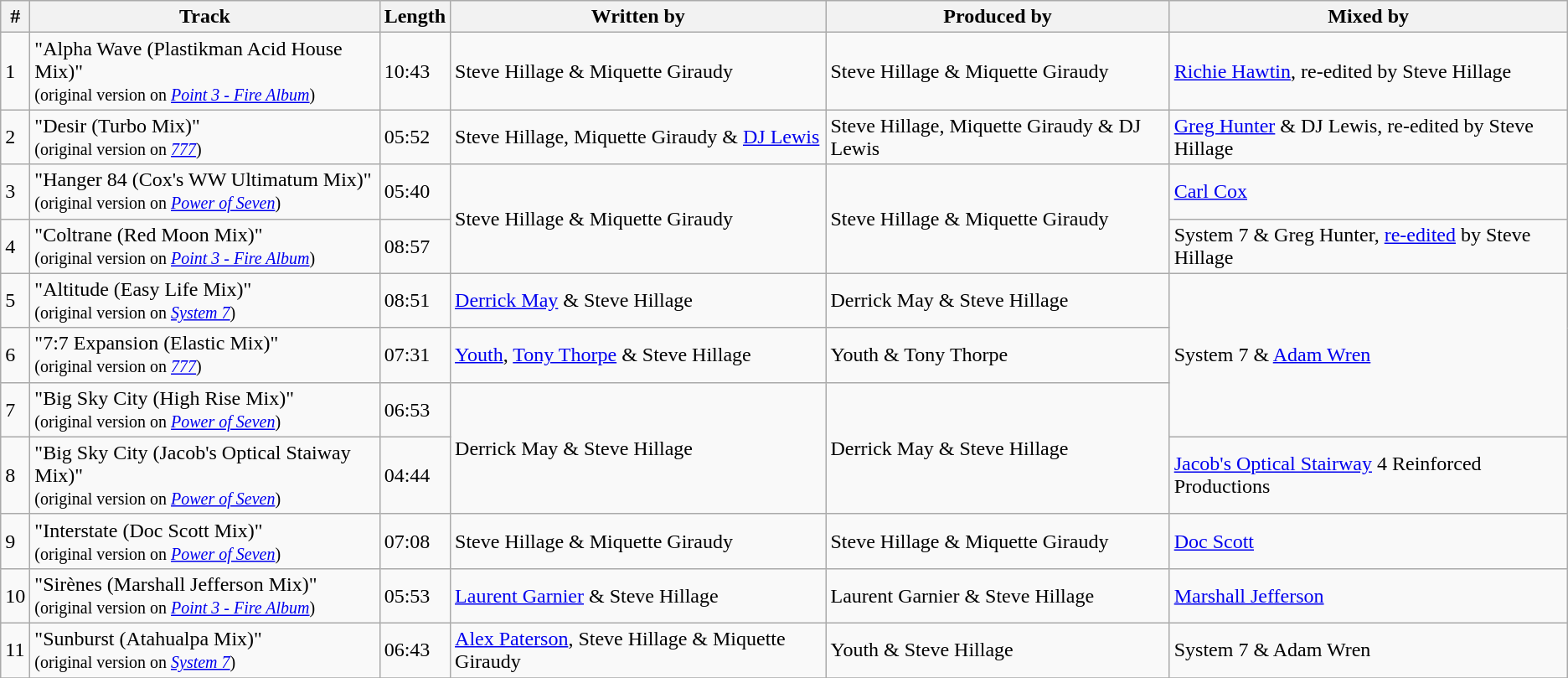<table class="wikitable">
<tr>
<th>#</th>
<th>Track</th>
<th>Length</th>
<th>Written by</th>
<th>Produced by</th>
<th>Mixed by</th>
</tr>
<tr>
<td>1</td>
<td>"Alpha Wave (Plastikman Acid House Mix)" <br> <small>(original version on <em><a href='#'>Point 3 - Fire Album</a></em>)</small></td>
<td>10:43</td>
<td>Steve Hillage & Miquette Giraudy</td>
<td>Steve Hillage & Miquette Giraudy</td>
<td><a href='#'>Richie Hawtin</a>, re-edited by Steve Hillage</td>
</tr>
<tr>
<td>2</td>
<td>"Desir (Turbo Mix)"<br> <small>(original version on <em><a href='#'>777</a></em>)</small></td>
<td>05:52</td>
<td>Steve Hillage, Miquette Giraudy & <a href='#'>DJ Lewis</a></td>
<td>Steve Hillage, Miquette Giraudy & DJ Lewis</td>
<td><a href='#'>Greg Hunter</a> & DJ Lewis, re-edited by Steve Hillage</td>
</tr>
<tr>
<td>3</td>
<td>"Hanger 84 (Cox's WW Ultimatum Mix)" <br> <small>(original version on <em><a href='#'>Power of Seven</a></em>)</small></td>
<td>05:40</td>
<td rowspan="2">Steve Hillage & Miquette Giraudy</td>
<td rowspan="2">Steve Hillage & Miquette Giraudy</td>
<td><a href='#'>Carl Cox</a></td>
</tr>
<tr>
<td>4</td>
<td>"Coltrane (Red Moon Mix)"  <br> <small>(original version on <em><a href='#'>Point 3 - Fire Album</a></em>)</small></td>
<td>08:57</td>
<td>System 7 & Greg Hunter, <a href='#'>re-edited</a> by Steve Hillage</td>
</tr>
<tr>
<td>5</td>
<td>"Altitude (Easy Life Mix)"  <br> <small>(original version on <em><a href='#'>System 7</a></em>)</small></td>
<td>08:51</td>
<td><a href='#'>Derrick May</a> & Steve Hillage</td>
<td>Derrick May & Steve Hillage</td>
<td rowspan="3">System 7 & <a href='#'>Adam Wren</a></td>
</tr>
<tr>
<td>6</td>
<td>"7:7 Expansion (Elastic Mix)"<br> <small>(original version on <em><a href='#'>777</a></em>)</small></td>
<td>07:31</td>
<td><a href='#'>Youth</a>, <a href='#'>Tony Thorpe</a> & Steve Hillage</td>
<td>Youth & Tony Thorpe</td>
</tr>
<tr>
<td>7</td>
<td>"Big Sky City (High Rise Mix)" <br> <small>(original version on <em><a href='#'>Power of Seven</a></em>)</small></td>
<td>06:53</td>
<td rowspan="2">Derrick May & Steve Hillage</td>
<td rowspan="2">Derrick May & Steve Hillage</td>
</tr>
<tr>
<td>8</td>
<td>"Big Sky City (Jacob's Optical Staiway Mix)"<br> <small>(original version on <em><a href='#'>Power of Seven</a></em>)</small></td>
<td>04:44</td>
<td><a href='#'>Jacob's Optical Stairway</a> 4 Reinforced Productions</td>
</tr>
<tr>
<td>9</td>
<td>"Interstate (Doc Scott Mix)" <br> <small>(original version on <em><a href='#'>Power of Seven</a></em>)</small></td>
<td>07:08</td>
<td>Steve Hillage & Miquette Giraudy</td>
<td>Steve Hillage & Miquette Giraudy</td>
<td><a href='#'>Doc Scott</a></td>
</tr>
<tr>
<td>10</td>
<td>"Sirènes (Marshall Jefferson Mix)"  <br> <small>(original version on <em><a href='#'>Point 3 - Fire Album</a></em>)</small></td>
<td>05:53</td>
<td><a href='#'>Laurent Garnier</a> & Steve Hillage</td>
<td>Laurent Garnier & Steve Hillage</td>
<td><a href='#'>Marshall Jefferson</a></td>
</tr>
<tr>
<td>11</td>
<td>"Sunburst (Atahualpa Mix)" <br> <small>(original version on <em><a href='#'>System 7</a></em>)</small></td>
<td>06:43</td>
<td><a href='#'>Alex Paterson</a>, Steve Hillage & Miquette Giraudy</td>
<td>Youth & Steve Hillage</td>
<td>System 7 & Adam Wren</td>
</tr>
<tr>
</tr>
</table>
